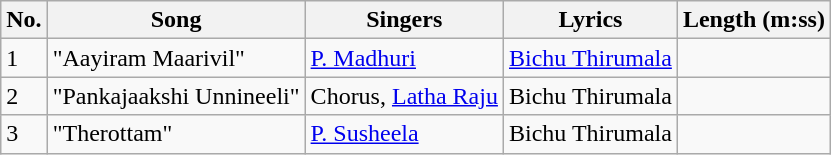<table class="wikitable">
<tr>
<th>No.</th>
<th>Song</th>
<th>Singers</th>
<th>Lyrics</th>
<th>Length (m:ss)</th>
</tr>
<tr>
<td>1</td>
<td>"Aayiram Maarivil"</td>
<td><a href='#'>P. Madhuri</a></td>
<td><a href='#'>Bichu Thirumala</a></td>
<td></td>
</tr>
<tr>
<td>2</td>
<td>"Pankajaakshi Unnineeli"</td>
<td>Chorus, <a href='#'>Latha Raju</a></td>
<td>Bichu Thirumala</td>
<td></td>
</tr>
<tr>
<td>3</td>
<td>"Therottam"</td>
<td><a href='#'>P. Susheela</a></td>
<td>Bichu Thirumala</td>
<td></td>
</tr>
</table>
